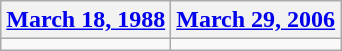<table class=wikitable>
<tr>
<th><a href='#'>March 18, 1988</a></th>
<th><a href='#'>March 29, 2006</a></th>
</tr>
<tr>
<td></td>
<td></td>
</tr>
</table>
